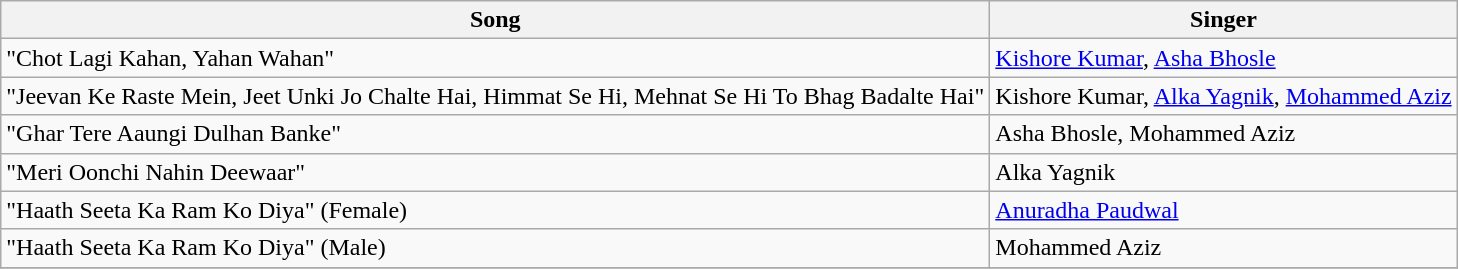<table class="wikitable">
<tr>
<th>Song</th>
<th>Singer</th>
</tr>
<tr>
<td>"Chot Lagi Kahan, Yahan Wahan"</td>
<td><a href='#'>Kishore Kumar</a>, <a href='#'>Asha Bhosle</a></td>
</tr>
<tr>
<td>"Jeevan Ke Raste Mein, Jeet Unki Jo Chalte Hai, Himmat Se Hi, Mehnat Se Hi To Bhag Badalte Hai"</td>
<td>Kishore Kumar, <a href='#'>Alka Yagnik</a>, <a href='#'>Mohammed Aziz</a></td>
</tr>
<tr>
<td>"Ghar Tere Aaungi Dulhan Banke"</td>
<td>Asha Bhosle, Mohammed Aziz</td>
</tr>
<tr>
<td>"Meri Oonchi Nahin Deewaar"</td>
<td>Alka Yagnik</td>
</tr>
<tr>
<td>"Haath Seeta Ka Ram Ko Diya" (Female)</td>
<td><a href='#'>Anuradha Paudwal</a></td>
</tr>
<tr>
<td>"Haath Seeta Ka Ram Ko Diya" (Male)</td>
<td>Mohammed Aziz</td>
</tr>
<tr>
</tr>
</table>
